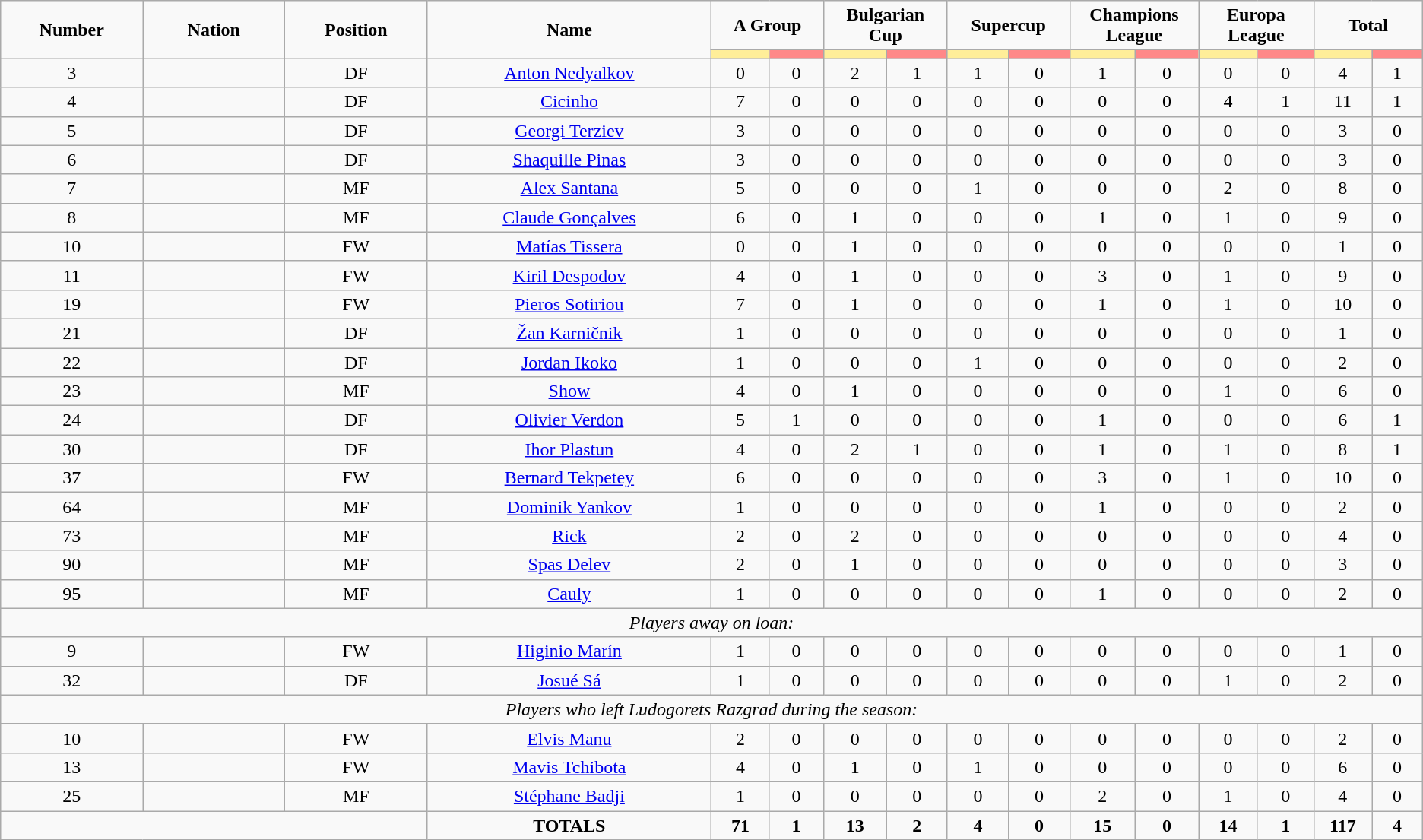<table class="wikitable" style="font-size: 100%; text-align: center;">
<tr>
<td rowspan="2" width="10%" align="center"><strong>Number</strong></td>
<td rowspan="2" width="10%" align="center"><strong>Nation</strong></td>
<td rowspan="2" width="10%" align="center"><strong>Position</strong></td>
<td rowspan="2" width="20%" align="center"><strong>Name</strong></td>
<td colspan="2" align="center"><strong>A Group</strong></td>
<td colspan="2" align="center"><strong>Bulgarian Cup</strong></td>
<td colspan="2" align="center"><strong>Supercup</strong></td>
<td colspan="2" align="center"><strong>Champions League</strong></td>
<td colspan="2" align="center"><strong>Europa League</strong></td>
<td colspan="2" align="center"><strong>Total</strong></td>
</tr>
<tr>
<th width=60 style="background: #FFEE99"></th>
<th width=60 style="background: #FF8888"></th>
<th width=60 style="background: #FFEE99"></th>
<th width=60 style="background: #FF8888"></th>
<th width=60 style="background: #FFEE99"></th>
<th width=60 style="background: #FF8888"></th>
<th width=60 style="background: #FFEE99"></th>
<th width=60 style="background: #FF8888"></th>
<th width=60 style="background: #FFEE99"></th>
<th width=60 style="background: #FF8888"></th>
<th width=60 style="background: #FFEE99"></th>
<th width=60 style="background: #FF8888"></th>
</tr>
<tr>
<td>3</td>
<td></td>
<td>DF</td>
<td><a href='#'>Anton Nedyalkov</a></td>
<td>0</td>
<td>0</td>
<td>2</td>
<td>1</td>
<td>1</td>
<td>0</td>
<td>1</td>
<td>0</td>
<td>0</td>
<td>0</td>
<td>4</td>
<td>1</td>
</tr>
<tr>
<td>4</td>
<td></td>
<td>DF</td>
<td><a href='#'>Cicinho</a></td>
<td>7</td>
<td>0</td>
<td>0</td>
<td>0</td>
<td>0</td>
<td>0</td>
<td>0</td>
<td>0</td>
<td>4</td>
<td>1</td>
<td>11</td>
<td>1</td>
</tr>
<tr>
<td>5</td>
<td></td>
<td>DF</td>
<td><a href='#'>Georgi Terziev</a></td>
<td>3</td>
<td>0</td>
<td>0</td>
<td>0</td>
<td>0</td>
<td>0</td>
<td>0</td>
<td>0</td>
<td>0</td>
<td>0</td>
<td>3</td>
<td>0</td>
</tr>
<tr>
<td>6</td>
<td></td>
<td>DF</td>
<td><a href='#'>Shaquille Pinas</a></td>
<td>3</td>
<td>0</td>
<td>0</td>
<td>0</td>
<td>0</td>
<td>0</td>
<td>0</td>
<td>0</td>
<td>0</td>
<td>0</td>
<td>3</td>
<td>0</td>
</tr>
<tr>
<td>7</td>
<td></td>
<td>MF</td>
<td><a href='#'>Alex Santana</a></td>
<td>5</td>
<td>0</td>
<td>0</td>
<td>0</td>
<td>1</td>
<td>0</td>
<td>0</td>
<td>0</td>
<td>2</td>
<td>0</td>
<td>8</td>
<td>0</td>
</tr>
<tr>
<td>8</td>
<td></td>
<td>MF</td>
<td><a href='#'>Claude Gonçalves</a></td>
<td>6</td>
<td>0</td>
<td>1</td>
<td>0</td>
<td>0</td>
<td>0</td>
<td>1</td>
<td>0</td>
<td>1</td>
<td>0</td>
<td>9</td>
<td>0</td>
</tr>
<tr>
<td>10</td>
<td></td>
<td>FW</td>
<td><a href='#'>Matías Tissera</a></td>
<td>0</td>
<td>0</td>
<td>1</td>
<td>0</td>
<td>0</td>
<td>0</td>
<td>0</td>
<td>0</td>
<td>0</td>
<td>0</td>
<td>1</td>
<td>0</td>
</tr>
<tr>
<td>11</td>
<td></td>
<td>FW</td>
<td><a href='#'>Kiril Despodov</a></td>
<td>4</td>
<td>0</td>
<td>1</td>
<td>0</td>
<td>0</td>
<td>0</td>
<td>3</td>
<td>0</td>
<td>1</td>
<td>0</td>
<td>9</td>
<td>0</td>
</tr>
<tr>
<td>19</td>
<td></td>
<td>FW</td>
<td><a href='#'>Pieros Sotiriou</a></td>
<td>7</td>
<td>0</td>
<td>1</td>
<td>0</td>
<td>0</td>
<td>0</td>
<td>1</td>
<td>0</td>
<td>1</td>
<td>0</td>
<td>10</td>
<td>0</td>
</tr>
<tr>
<td>21</td>
<td></td>
<td>DF</td>
<td><a href='#'>Žan Karničnik</a></td>
<td>1</td>
<td>0</td>
<td>0</td>
<td>0</td>
<td>0</td>
<td>0</td>
<td>0</td>
<td>0</td>
<td>0</td>
<td>0</td>
<td>1</td>
<td>0</td>
</tr>
<tr>
<td>22</td>
<td></td>
<td>DF</td>
<td><a href='#'>Jordan Ikoko</a></td>
<td>1</td>
<td>0</td>
<td>0</td>
<td>0</td>
<td>1</td>
<td>0</td>
<td>0</td>
<td>0</td>
<td>0</td>
<td>0</td>
<td>2</td>
<td>0</td>
</tr>
<tr>
<td>23</td>
<td></td>
<td>MF</td>
<td><a href='#'>Show</a></td>
<td>4</td>
<td>0</td>
<td>1</td>
<td>0</td>
<td>0</td>
<td>0</td>
<td>0</td>
<td>0</td>
<td>1</td>
<td>0</td>
<td>6</td>
<td>0</td>
</tr>
<tr>
<td>24</td>
<td></td>
<td>DF</td>
<td><a href='#'>Olivier Verdon</a></td>
<td>5</td>
<td>1</td>
<td>0</td>
<td>0</td>
<td>0</td>
<td>0</td>
<td>1</td>
<td>0</td>
<td>0</td>
<td>0</td>
<td>6</td>
<td>1</td>
</tr>
<tr>
<td>30</td>
<td></td>
<td>DF</td>
<td><a href='#'>Ihor Plastun</a></td>
<td>4</td>
<td>0</td>
<td>2</td>
<td>1</td>
<td>0</td>
<td>0</td>
<td>1</td>
<td>0</td>
<td>1</td>
<td>0</td>
<td>8</td>
<td>1</td>
</tr>
<tr>
<td>37</td>
<td></td>
<td>FW</td>
<td><a href='#'>Bernard Tekpetey</a></td>
<td>6</td>
<td>0</td>
<td>0</td>
<td>0</td>
<td>0</td>
<td>0</td>
<td>3</td>
<td>0</td>
<td>1</td>
<td>0</td>
<td>10</td>
<td>0</td>
</tr>
<tr>
<td>64</td>
<td></td>
<td>MF</td>
<td><a href='#'>Dominik Yankov</a></td>
<td>1</td>
<td>0</td>
<td>0</td>
<td>0</td>
<td>0</td>
<td>0</td>
<td>1</td>
<td>0</td>
<td>0</td>
<td>0</td>
<td>2</td>
<td>0</td>
</tr>
<tr>
<td>73</td>
<td></td>
<td>MF</td>
<td><a href='#'>Rick</a></td>
<td>2</td>
<td>0</td>
<td>2</td>
<td>0</td>
<td>0</td>
<td>0</td>
<td>0</td>
<td>0</td>
<td>0</td>
<td>0</td>
<td>4</td>
<td>0</td>
</tr>
<tr>
<td>90</td>
<td></td>
<td>MF</td>
<td><a href='#'>Spas Delev</a></td>
<td>2</td>
<td>0</td>
<td>1</td>
<td>0</td>
<td>0</td>
<td>0</td>
<td>0</td>
<td>0</td>
<td>0</td>
<td>0</td>
<td>3</td>
<td>0</td>
</tr>
<tr>
<td>95</td>
<td></td>
<td>MF</td>
<td><a href='#'>Cauly</a></td>
<td>1</td>
<td>0</td>
<td>0</td>
<td>0</td>
<td>0</td>
<td>0</td>
<td>1</td>
<td>0</td>
<td>0</td>
<td>0</td>
<td>2</td>
<td>0</td>
</tr>
<tr>
<td colspan="16"><em>Players away on loan:</em></td>
</tr>
<tr>
<td>9</td>
<td></td>
<td>FW</td>
<td><a href='#'>Higinio Marín</a></td>
<td>1</td>
<td>0</td>
<td>0</td>
<td>0</td>
<td>0</td>
<td>0</td>
<td>0</td>
<td>0</td>
<td>0</td>
<td>0</td>
<td>1</td>
<td>0</td>
</tr>
<tr>
<td>32</td>
<td></td>
<td>DF</td>
<td><a href='#'>Josué Sá</a></td>
<td>1</td>
<td>0</td>
<td>0</td>
<td>0</td>
<td>0</td>
<td>0</td>
<td>0</td>
<td>0</td>
<td>1</td>
<td>0</td>
<td>2</td>
<td>0</td>
</tr>
<tr>
<td colspan="16"><em>Players who left Ludogorets Razgrad during the season:</em></td>
</tr>
<tr>
<td>10</td>
<td></td>
<td>FW</td>
<td><a href='#'>Elvis Manu</a></td>
<td>2</td>
<td>0</td>
<td>0</td>
<td>0</td>
<td>0</td>
<td>0</td>
<td>0</td>
<td>0</td>
<td>0</td>
<td>0</td>
<td>2</td>
<td>0</td>
</tr>
<tr>
<td>13</td>
<td></td>
<td>FW</td>
<td><a href='#'>Mavis Tchibota</a></td>
<td>4</td>
<td>0</td>
<td>1</td>
<td>0</td>
<td>1</td>
<td>0</td>
<td>0</td>
<td>0</td>
<td>0</td>
<td>0</td>
<td>6</td>
<td>0</td>
</tr>
<tr>
<td>25</td>
<td></td>
<td>MF</td>
<td><a href='#'>Stéphane Badji</a></td>
<td>1</td>
<td>0</td>
<td>0</td>
<td>0</td>
<td>0</td>
<td>0</td>
<td>2</td>
<td>0</td>
<td>1</td>
<td>0</td>
<td>4</td>
<td>0</td>
</tr>
<tr>
<td colspan="3"></td>
<td><strong>TOTALS</strong></td>
<td><strong>71</strong></td>
<td><strong>1</strong></td>
<td><strong>13</strong></td>
<td><strong>2</strong></td>
<td><strong>4</strong></td>
<td><strong>0</strong></td>
<td><strong>15</strong></td>
<td><strong>0</strong></td>
<td><strong>14</strong></td>
<td><strong>1</strong></td>
<td><strong>117</strong></td>
<td><strong>4</strong></td>
</tr>
</table>
